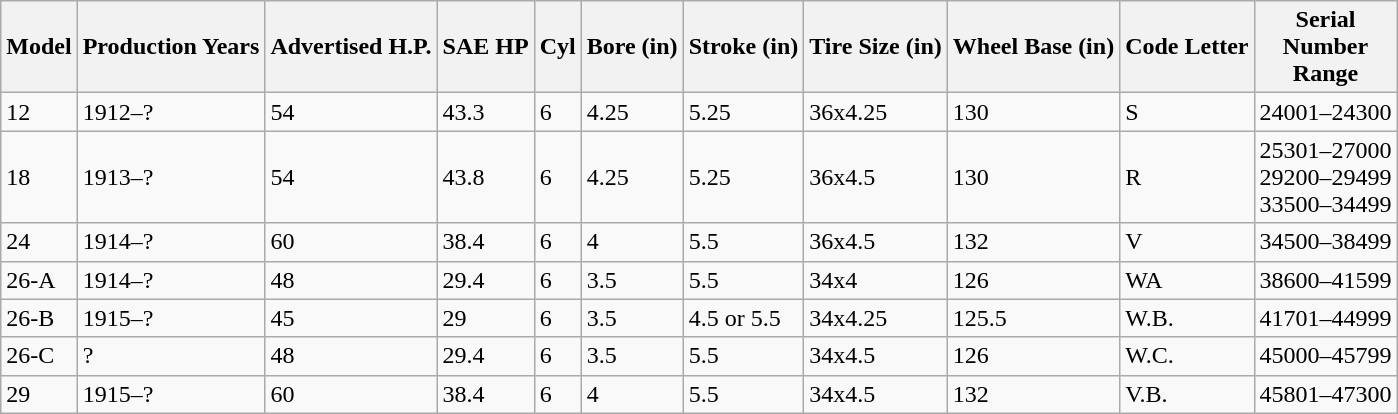<table class="wikitable">
<tr>
<th>Model</th>
<th>Production Years</th>
<th>Advertised H.P.</th>
<th>SAE HP</th>
<th>Cyl</th>
<th>Bore (in)</th>
<th>Stroke (in)</th>
<th>Tire Size (in)</th>
<th>Wheel Base (in)</th>
<th>Code Letter</th>
<th>Serial<br>Number<br>Range</th>
</tr>
<tr>
<td>12</td>
<td>1912–?</td>
<td>54</td>
<td>43.3</td>
<td>6</td>
<td>4.25</td>
<td>5.25</td>
<td>36x4.25</td>
<td>130</td>
<td>S</td>
<td>24001–24300</td>
</tr>
<tr>
<td>18</td>
<td>1913–?</td>
<td>54</td>
<td>43.8</td>
<td>6</td>
<td>4.25</td>
<td>5.25</td>
<td>36x4.5</td>
<td>130</td>
<td>R</td>
<td>25301–27000<br>29200–29499<br>33500–34499</td>
</tr>
<tr>
<td>24</td>
<td>1914–?</td>
<td>60</td>
<td>38.4</td>
<td>6</td>
<td>4</td>
<td>5.5</td>
<td>36x4.5</td>
<td>132</td>
<td>V</td>
<td>34500–38499</td>
</tr>
<tr>
<td>26-A</td>
<td>1914–?</td>
<td>48</td>
<td>29.4</td>
<td>6</td>
<td>3.5</td>
<td>5.5</td>
<td>34x4</td>
<td>126</td>
<td>WA</td>
<td>38600–41599</td>
</tr>
<tr>
<td>26-B</td>
<td>1915–?</td>
<td>45</td>
<td>29</td>
<td>6</td>
<td>3.5</td>
<td>4.5 or 5.5</td>
<td>34x4.25</td>
<td>125.5</td>
<td>W.B.</td>
<td>41701–44999</td>
</tr>
<tr>
<td>26-C</td>
<td>?</td>
<td>48</td>
<td>29.4</td>
<td>6</td>
<td>3.5</td>
<td>5.5</td>
<td>34x4.5</td>
<td>126</td>
<td>W.C.</td>
<td>45000–45799</td>
</tr>
<tr>
<td>29</td>
<td>1915–?</td>
<td>60</td>
<td>38.4</td>
<td>6</td>
<td>4</td>
<td>5.5</td>
<td>34x4.5</td>
<td>132</td>
<td>V.B.</td>
<td>45801–47300</td>
</tr>
</table>
